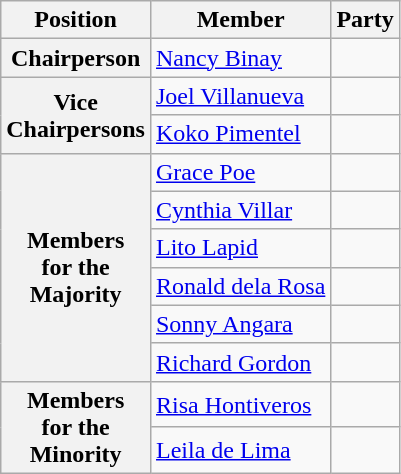<table class="wikitable">
<tr>
<th>Position</th>
<th>Member</th>
<th colspan="2">Party</th>
</tr>
<tr>
<th><strong>Chairperson</strong></th>
<td><a href='#'>Nancy Binay</a></td>
<td></td>
</tr>
<tr>
<th rowspan=2><strong>Vice<br>Chairpersons</strong></th>
<td><a href='#'>Joel Villanueva</a></td>
<td></td>
</tr>
<tr>
<td><a href='#'>Koko Pimentel</a></td>
<td></td>
</tr>
<tr>
<th rowspan="6"><strong>Members</strong><br><strong>for the</strong><br><strong>Majority</strong></th>
<td><a href='#'>Grace Poe</a></td>
<td></td>
</tr>
<tr>
<td><a href='#'>Cynthia Villar</a></td>
<td></td>
</tr>
<tr>
<td><a href='#'>Lito Lapid</a></td>
<td></td>
</tr>
<tr>
<td><a href='#'>Ronald dela Rosa</a></td>
<td></td>
</tr>
<tr>
<td><a href='#'>Sonny Angara</a></td>
<td></td>
</tr>
<tr>
<td><a href='#'>Richard Gordon</a></td>
<td></td>
</tr>
<tr>
<th rowspan=2><strong>Members</strong><br><strong>for the</strong><br><strong>Minority</strong></th>
<td><a href='#'>Risa Hontiveros</a></td>
<td></td>
</tr>
<tr>
<td><a href='#'>Leila de Lima</a></td>
<td></td>
</tr>
</table>
